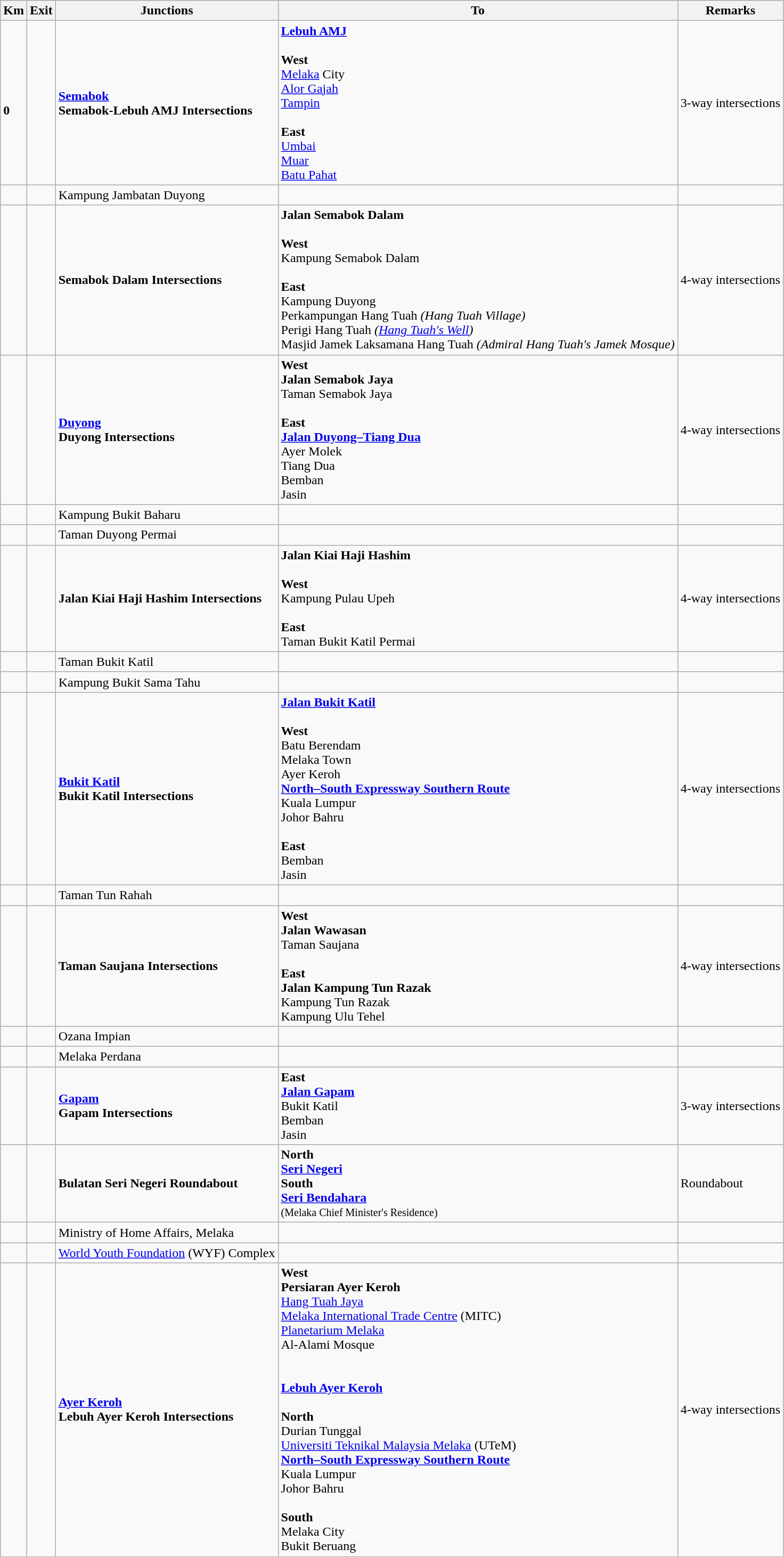<table class="wikitable">
<tr>
<th>Km</th>
<th>Exit</th>
<th>Junctions</th>
<th>To</th>
<th>Remarks</th>
</tr>
<tr>
<td><br><strong>0</strong></td>
<td></td>
<td><strong><a href='#'>Semabok</a></strong><br><strong>Semabok-Lebuh AMJ Intersections</strong></td>
<td>  <strong><a href='#'>Lebuh AMJ</a></strong><br><br><strong>West</strong><br> <a href='#'>Melaka</a> City<br> <a href='#'>Alor Gajah</a><br> <a href='#'>Tampin</a><br><br><strong>East</strong><br> <a href='#'>Umbai</a><br> <a href='#'>Muar</a><br> <a href='#'>Batu Pahat</a></td>
<td>3-way intersections</td>
</tr>
<tr>
<td></td>
<td></td>
<td>Kampung Jambatan Duyong</td>
<td></td>
<td></td>
</tr>
<tr>
<td></td>
<td></td>
<td><strong>Semabok Dalam Intersections</strong></td>
<td><strong>Jalan Semabok Dalam</strong><br><br><strong>West</strong><br>Kampung Semabok Dalam<br><br><strong>East</strong><br>Kampung Duyong<br>Perkampungan Hang Tuah <em>(Hang Tuah Village)</em><br>Perigi Hang Tuah <em>(<a href='#'>Hang Tuah's Well</a>)</em><br>Masjid Jamek Laksamana Hang Tuah <em>(Admiral Hang Tuah's Jamek Mosque)</em></td>
<td>4-way intersections</td>
</tr>
<tr>
<td></td>
<td></td>
<td><strong><a href='#'>Duyong</a></strong><br><strong>Duyong Intersections</strong></td>
<td><strong>West</strong><br><strong>Jalan Semabok Jaya</strong><br>Taman Semabok Jaya<br><br><strong>East</strong><br> <strong><a href='#'>Jalan Duyong–Tiang Dua</a></strong><br>Ayer Molek<br>Tiang Dua<br>Bemban<br>Jasin</td>
<td>4-way intersections</td>
</tr>
<tr>
<td></td>
<td></td>
<td>Kampung Bukit Baharu</td>
<td></td>
<td></td>
</tr>
<tr>
<td></td>
<td></td>
<td>Taman Duyong Permai</td>
<td></td>
<td></td>
</tr>
<tr>
<td></td>
<td></td>
<td><strong>Jalan Kiai Haji Hashim Intersections</strong></td>
<td><strong>Jalan Kiai Haji Hashim</strong><br><br><strong>West</strong><br>Kampung Pulau Upeh<br><br><strong>East</strong><br>Taman Bukit Katil Permai</td>
<td>4-way intersections</td>
</tr>
<tr>
<td></td>
<td></td>
<td>Taman Bukit Katil</td>
<td></td>
<td></td>
</tr>
<tr>
<td></td>
<td></td>
<td>Kampung Bukit Sama Tahu</td>
<td></td>
<td></td>
</tr>
<tr>
<td></td>
<td></td>
<td><strong><a href='#'>Bukit Katil</a></strong><br><strong>Bukit Katil Intersections</strong></td>
<td> <strong><a href='#'>Jalan Bukit Katil</a></strong><br><br><strong>West</strong><br> Batu Berendam<br> Melaka Town<br> Ayer Keroh<br>  <strong><a href='#'>North–South Expressway Southern Route</a></strong><br>Kuala Lumpur<br>Johor Bahru<br><br><strong>East</strong><br> Bemban<br> Jasin</td>
<td>4-way intersections</td>
</tr>
<tr>
<td></td>
<td></td>
<td>Taman Tun Rahah</td>
<td></td>
<td></td>
</tr>
<tr>
<td></td>
<td></td>
<td><strong>Taman Saujana Intersections</strong></td>
<td><strong>West</strong><br><strong>Jalan Wawasan</strong><br>Taman Saujana<br><br><strong>East</strong><br><strong>Jalan Kampung Tun Razak</strong><br>Kampung Tun Razak<br>Kampung Ulu Tehel</td>
<td>4-way intersections</td>
</tr>
<tr>
<td></td>
<td></td>
<td>Ozana Impian</td>
<td></td>
<td></td>
</tr>
<tr>
<td></td>
<td></td>
<td>Melaka Perdana</td>
<td></td>
<td></td>
</tr>
<tr>
<td></td>
<td></td>
<td><strong><a href='#'>Gapam</a></strong><br><strong>Gapam Intersections</strong></td>
<td><strong>East</strong><br> <strong><a href='#'>Jalan Gapam</a></strong><br>Bukit Katil<br>Bemban<br>Jasin</td>
<td>3-way intersections</td>
</tr>
<tr>
<td></td>
<td></td>
<td><strong>Bulatan Seri Negeri Roundabout</strong></td>
<td><strong>North</strong><br><strong><a href='#'>Seri Negeri</a></strong><br><strong>South</strong><br><strong><a href='#'>Seri Bendahara</a></strong><br><small>(Melaka Chief Minister's Residence)</small></td>
<td>Roundabout</td>
</tr>
<tr>
<td></td>
<td></td>
<td>Ministry of Home Affairs, Melaka</td>
<td></td>
<td></td>
</tr>
<tr>
<td></td>
<td></td>
<td><a href='#'>World Youth Foundation</a> (WYF) Complex</td>
<td></td>
<td></td>
</tr>
<tr>
<td></td>
<td></td>
<td><strong><a href='#'>Ayer Keroh</a></strong><br><strong>Lebuh Ayer Keroh Intersections</strong></td>
<td><strong>West</strong><br><strong>Persiaran Ayer Keroh</strong><br><a href='#'>Hang Tuah Jaya</a><br><a href='#'>Melaka International Trade Centre</a> (MITC)<br><a href='#'>Planetarium Melaka</a><br>Al-Alami Mosque<br><br><br> <strong><a href='#'>Lebuh Ayer Keroh</a></strong><br><br><strong>North</strong><br> Durian Tunggal<br> <a href='#'>Universiti Teknikal Malaysia Melaka</a> (UTeM) <br>  <strong><a href='#'>North–South Expressway Southern Route</a></strong><br>Kuala Lumpur<br>Johor Bahru<br><br><strong>South</strong><br> Melaka City<br> Bukit Beruang</td>
<td>4-way intersections</td>
</tr>
</table>
